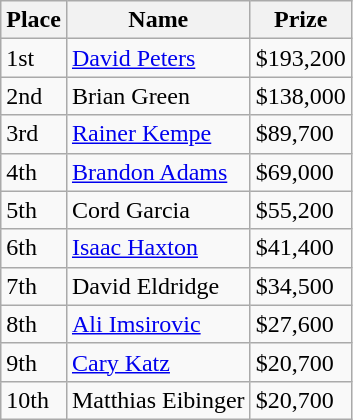<table class="wikitable">
<tr>
<th>Place</th>
<th>Name</th>
<th>Prize</th>
</tr>
<tr>
<td>1st</td>
<td> <a href='#'>David Peters</a></td>
<td>$193,200</td>
</tr>
<tr>
<td>2nd</td>
<td> Brian Green</td>
<td>$138,000</td>
</tr>
<tr>
<td>3rd</td>
<td> <a href='#'>Rainer Kempe</a></td>
<td>$89,700</td>
</tr>
<tr>
<td>4th</td>
<td> <a href='#'>Brandon Adams</a></td>
<td>$69,000</td>
</tr>
<tr>
<td>5th</td>
<td> Cord Garcia</td>
<td>$55,200</td>
</tr>
<tr>
<td>6th</td>
<td> <a href='#'>Isaac Haxton</a></td>
<td>$41,400</td>
</tr>
<tr>
<td>7th</td>
<td> David Eldridge</td>
<td>$34,500</td>
</tr>
<tr>
<td>8th</td>
<td> <a href='#'>Ali Imsirovic</a></td>
<td>$27,600</td>
</tr>
<tr>
<td>9th</td>
<td> <a href='#'>Cary Katz</a></td>
<td>$20,700</td>
</tr>
<tr>
<td>10th</td>
<td> Matthias Eibinger</td>
<td>$20,700</td>
</tr>
</table>
